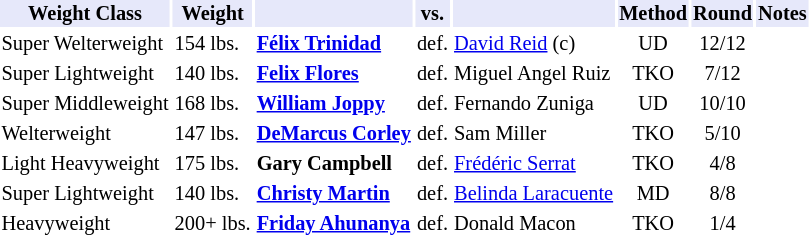<table class="toccolours" style="font-size: 85%;">
<tr>
<th style="background:#e6e8fa; color:#000; text-align:center;">Weight Class</th>
<th style="background:#e6e8fa; color:#000; text-align:center;">Weight</th>
<th style="background:#e6e8fa; color:#000; text-align:center;"></th>
<th style="background:#e6e8fa; color:#000; text-align:center;">vs.</th>
<th style="background:#e6e8fa; color:#000; text-align:center;"></th>
<th style="background:#e6e8fa; color:#000; text-align:center;">Method</th>
<th style="background:#e6e8fa; color:#000; text-align:center;">Round</th>
<th style="background:#e6e8fa; color:#000; text-align:center;">Notes</th>
</tr>
<tr>
<td>Super Welterweight</td>
<td>154 lbs.</td>
<td><strong><a href='#'>Félix Trinidad</a></strong></td>
<td>def.</td>
<td><a href='#'>David Reid</a> (c)</td>
<td align=center>UD</td>
<td align=center>12/12</td>
<td></td>
</tr>
<tr>
<td>Super Lightweight</td>
<td>140 lbs.</td>
<td><strong><a href='#'>Felix Flores</a></strong></td>
<td>def.</td>
<td>Miguel Angel Ruiz</td>
<td align=center>TKO</td>
<td align=center>7/12</td>
<td></td>
</tr>
<tr>
<td>Super Middleweight</td>
<td>168 lbs.</td>
<td><strong><a href='#'>William Joppy</a></strong></td>
<td>def.</td>
<td>Fernando Zuniga</td>
<td align=center>UD</td>
<td align=center>10/10</td>
</tr>
<tr>
<td>Welterweight</td>
<td>147 lbs.</td>
<td><strong><a href='#'>DeMarcus Corley</a></strong></td>
<td>def.</td>
<td>Sam Miller</td>
<td align=center>TKO</td>
<td align=center>5/10</td>
</tr>
<tr>
<td>Light Heavyweight</td>
<td>175 lbs.</td>
<td><strong>Gary Campbell</strong></td>
<td>def.</td>
<td><a href='#'>Frédéric Serrat</a></td>
<td align=center>TKO</td>
<td align=center>4/8</td>
</tr>
<tr>
<td>Super Lightweight</td>
<td>140 lbs.</td>
<td><strong><a href='#'>Christy Martin</a></strong></td>
<td>def.</td>
<td><a href='#'>Belinda Laracuente</a></td>
<td align=center>MD</td>
<td align=center>8/8</td>
</tr>
<tr>
<td>Heavyweight</td>
<td>200+ lbs.</td>
<td><strong><a href='#'>Friday Ahunanya</a></strong></td>
<td>def.</td>
<td>Donald Macon</td>
<td align=center>TKO</td>
<td align=center>1/4</td>
</tr>
</table>
